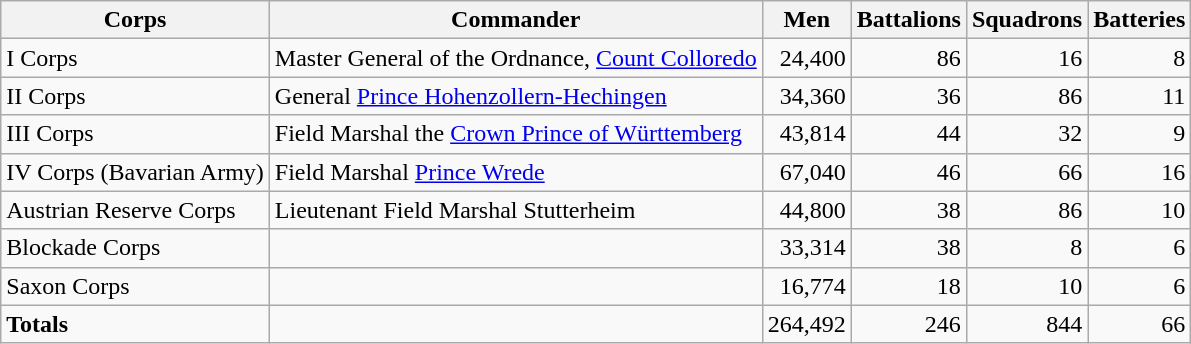<table class="wikitable">
<tr>
<th>Corps</th>
<th>Commander</th>
<th>Men</th>
<th>Battalions</th>
<th>Squadrons</th>
<th>Batteries</th>
</tr>
<tr>
<td>I Corps</td>
<td>Master General of the Ordnance, <a href='#'>Count Colloredo</a></td>
<td align="right">24,400</td>
<td align="right">86</td>
<td align="right">16</td>
<td align="right">8</td>
</tr>
<tr>
<td>II Corps</td>
<td>General <a href='#'>Prince Hohenzollern-Hechingen</a></td>
<td align="right">34,360</td>
<td align="right">36</td>
<td align="right">86</td>
<td align="right">11</td>
</tr>
<tr>
<td>III Corps</td>
<td>Field Marshal the <a href='#'>Crown Prince of Württemberg</a></td>
<td align="right">43,814</td>
<td align="right">44</td>
<td align="right">32</td>
<td align="right">9</td>
</tr>
<tr>
<td>IV Corps (Bavarian Army)</td>
<td>Field Marshal <a href='#'>Prince Wrede</a></td>
<td align="right">67,040</td>
<td align="right">46</td>
<td align="right">66</td>
<td align="right">16</td>
</tr>
<tr>
<td>Austrian Reserve Corps</td>
<td>Lieutenant Field Marshal Stutterheim</td>
<td align="right">44,800</td>
<td align="right">38</td>
<td align="right">86</td>
<td align="right">10</td>
</tr>
<tr>
<td>Blockade Corps</td>
<td></td>
<td align="right">33,314</td>
<td align="right">38</td>
<td align="right">8</td>
<td align="right">6</td>
</tr>
<tr>
<td>Saxon Corps</td>
<td></td>
<td align="right">16,774</td>
<td align="right">18</td>
<td align="right">10</td>
<td align="right">6</td>
</tr>
<tr>
<td><strong>Totals</strong></td>
<td></td>
<td align="right">264,492</td>
<td align="right">246</td>
<td align="right">844</td>
<td align="right">66</td>
</tr>
</table>
